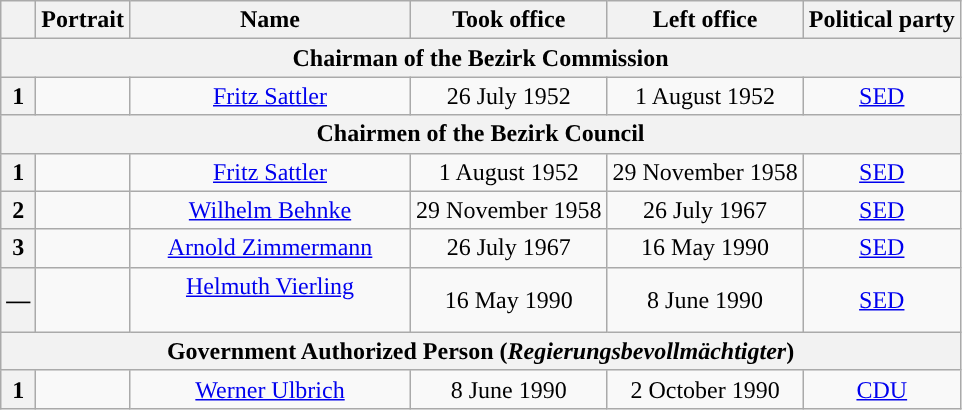<table class="wikitable" style="text-align:center">
<tr>
<th></th>
<th>Portrait</th>
<th width=180>Name<br></th>
<th>Took office</th>
<th>Left office</th>
<th>Political party</th>
</tr>
<tr>
<th colspan=6>Chairman of the Bezirk Commission</th>
</tr>
<tr>
<th style="background:">1</th>
<td></td>
<td><a href='#'>Fritz Sattler</a><br></td>
<td>26 July 1952</td>
<td>1 August 1952</td>
<td><a href='#'>SED</a></td>
</tr>
<tr>
<th colspan=6>Chairmen of the Bezirk Council</th>
</tr>
<tr>
<th style="background:">1</th>
<td></td>
<td><a href='#'>Fritz Sattler</a><br></td>
<td>1 August 1952</td>
<td>29 November 1958</td>
<td><a href='#'>SED</a></td>
</tr>
<tr>
<th style="background:">2</th>
<td></td>
<td><a href='#'>Wilhelm Behnke</a><br></td>
<td>29 November 1958</td>
<td>26 July 1967</td>
<td><a href='#'>SED</a></td>
</tr>
<tr>
<th style="background:">3</th>
<td></td>
<td><a href='#'>Arnold Zimmermann</a><br></td>
<td>26 July 1967</td>
<td>16 May 1990</td>
<td><a href='#'>SED</a></td>
</tr>
<tr>
<th style="background:">—</th>
<td></td>
<td><a href='#'>Helmuth Vierling</a><br><br></td>
<td>16 May 1990</td>
<td>8 June 1990</td>
<td><a href='#'>SED</a></td>
</tr>
<tr>
<th colspan=6>Government Authorized Person (<em>Regierungsbevollmächtigter</em>)</th>
</tr>
<tr>
<th style="background:">1</th>
<td></td>
<td><a href='#'>Werner Ulbrich</a><br></td>
<td>8 June 1990</td>
<td>2 October 1990</td>
<td><a href='#'>CDU</a></td>
</tr>
</table>
